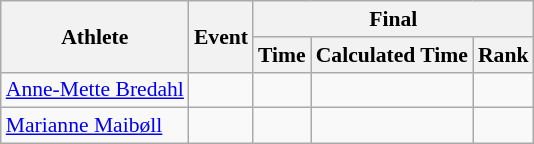<table class="wikitable" style="font-size:90%">
<tr>
<th rowspan="2">Athlete</th>
<th rowspan="2">Event</th>
<th colspan="3">Final</th>
</tr>
<tr>
<th>Time</th>
<th>Calculated Time</th>
<th>Rank</th>
</tr>
<tr>
<td rowspan=1><a href='#'>Anne-Mette Bredahl</a></td>
<td></td>
<td align="center"></td>
<td align="center"></td>
<td align="center"></td>
</tr>
<tr>
<td rowspan=1><a href='#'>Marianne Maibøll</a></td>
<td></td>
<td align="center"></td>
<td align="center"></td>
<td align="center"></td>
</tr>
</table>
